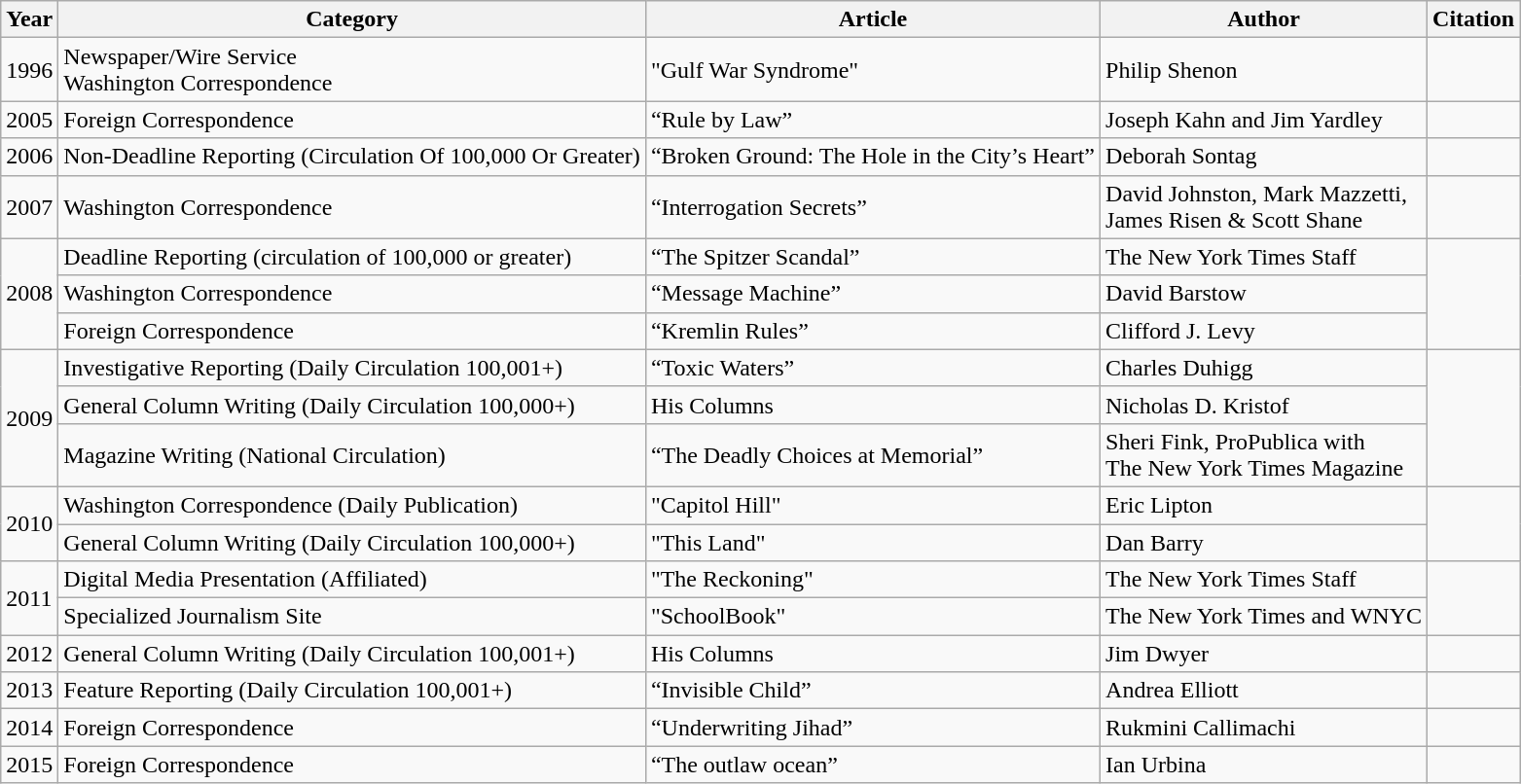<table class="wikitable">
<tr>
<th>Year</th>
<th>Category</th>
<th>Article</th>
<th>Author</th>
<th>Citation</th>
</tr>
<tr>
<td>1996</td>
<td>Newspaper/Wire Service<br>Washington Correspondence</td>
<td>"Gulf War Syndrome"</td>
<td>Philip Shenon</td>
<td></td>
</tr>
<tr>
<td>2005</td>
<td>Foreign Correspondence</td>
<td>“Rule by Law”</td>
<td>Joseph Kahn and Jim Yardley</td>
<td></td>
</tr>
<tr>
<td>2006</td>
<td>Non-Deadline Reporting (Circulation Of 100,000 Or Greater)</td>
<td>“Broken Ground: The Hole in the City’s Heart”</td>
<td>Deborah Sontag</td>
<td></td>
</tr>
<tr>
<td>2007</td>
<td>Washington Correspondence</td>
<td>“Interrogation Secrets”</td>
<td>David Johnston, Mark Mazzetti,<br>James Risen & Scott Shane</td>
<td></td>
</tr>
<tr>
<td rowspan="3">2008</td>
<td>Deadline Reporting (circulation of 100,000 or greater)</td>
<td>“The Spitzer Scandal”</td>
<td>The New York Times Staff</td>
<td rowspan="3"></td>
</tr>
<tr>
<td>Washington Correspondence</td>
<td>“Message Machine”</td>
<td>David Barstow</td>
</tr>
<tr>
<td>Foreign Correspondence</td>
<td>“Kremlin Rules”</td>
<td>Clifford J. Levy</td>
</tr>
<tr>
<td rowspan="3">2009</td>
<td>Investigative Reporting (Daily Circulation 100,001+)</td>
<td>“Toxic Waters”</td>
<td>Charles Duhigg</td>
<td rowspan="3"></td>
</tr>
<tr>
<td>General Column Writing (Daily Circulation 100,000+)</td>
<td>His Columns</td>
<td>Nicholas D. Kristof</td>
</tr>
<tr>
<td>Magazine Writing (National Circulation)</td>
<td>“The Deadly Choices at Memorial”</td>
<td>Sheri Fink, ProPublica with<br>The New York Times Magazine</td>
</tr>
<tr>
<td rowspan="2">2010</td>
<td>Washington Correspondence (Daily Publication)</td>
<td>"Capitol Hill"</td>
<td>Eric Lipton</td>
<td rowspan="2"></td>
</tr>
<tr>
<td>General Column Writing (Daily Circulation 100,000+)</td>
<td>"This Land"</td>
<td>Dan Barry</td>
</tr>
<tr>
<td rowspan="2">2011</td>
<td>Digital Media Presentation (Affiliated)</td>
<td>"The Reckoning"</td>
<td>The New York Times Staff</td>
<td rowspan="2"></td>
</tr>
<tr>
<td>Specialized Journalism Site</td>
<td>"SchoolBook"</td>
<td>The New York Times and WNYC</td>
</tr>
<tr>
<td>2012</td>
<td>General Column Writing (Daily Circulation 100,001+)</td>
<td>His Columns</td>
<td>Jim Dwyer</td>
<td></td>
</tr>
<tr>
<td>2013</td>
<td>Feature Reporting (Daily Circulation 100,001+)</td>
<td>“Invisible Child”</td>
<td>Andrea Elliott</td>
<td></td>
</tr>
<tr>
<td>2014</td>
<td>Foreign Correspondence</td>
<td>“Underwriting Jihad”</td>
<td>Rukmini Callimachi</td>
<td></td>
</tr>
<tr>
<td>2015</td>
<td>Foreign Correspondence</td>
<td>“The outlaw ocean”</td>
<td>Ian Urbina</td>
<td></td>
</tr>
</table>
